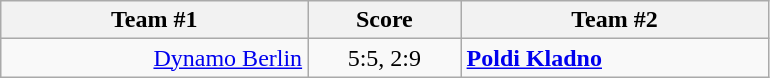<table class="wikitable" style="text-align: center;">
<tr>
<th width=22%>Team #1</th>
<th width=11%>Score</th>
<th width=22%>Team #2</th>
</tr>
<tr>
<td style="text-align: right;"><a href='#'>Dynamo Berlin</a> </td>
<td>5:5, 2:9</td>
<td style="text-align: left;"> <strong><a href='#'>Poldi Kladno</a></strong></td>
</tr>
</table>
